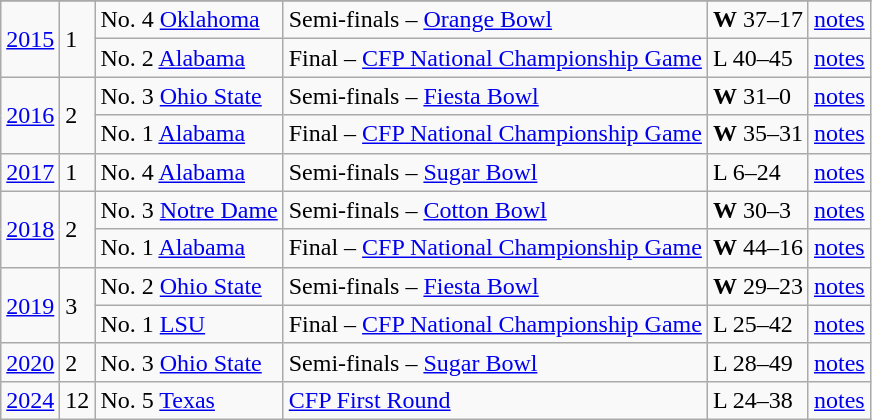<table class="wikitable">
<tr>
</tr>
<tr>
<td rowspan=2><a href='#'>2015</a></td>
<td rowspan=2>1</td>
<td>No. 4 <a href='#'>Oklahoma</a></td>
<td>Semi-finals – <a href='#'>Orange Bowl</a></td>
<td><strong>W</strong> 37–17</td>
<td><a href='#'>notes</a></td>
</tr>
<tr>
<td>No. 2 <a href='#'>Alabama</a></td>
<td>Final – <a href='#'>CFP National Championship Game</a></td>
<td>L 40–45</td>
<td><a href='#'>notes</a></td>
</tr>
<tr>
<td rowspan=2><a href='#'>2016</a></td>
<td rowspan=2>2</td>
<td>No. 3 <a href='#'>Ohio State</a></td>
<td>Semi-finals – <a href='#'>Fiesta Bowl</a></td>
<td><strong>W</strong> 31–0</td>
<td><a href='#'>notes</a></td>
</tr>
<tr>
<td>No. 1 <a href='#'>Alabama</a></td>
<td>Final – <a href='#'>CFP National Championship Game</a></td>
<td><strong>W</strong> 35–31</td>
<td><a href='#'>notes</a></td>
</tr>
<tr>
<td><a href='#'>2017</a></td>
<td>1</td>
<td>No. 4 <a href='#'>Alabama</a></td>
<td>Semi-finals – <a href='#'>Sugar Bowl</a></td>
<td>L 6–24</td>
<td><a href='#'>notes</a></td>
</tr>
<tr>
<td rowspan=2><a href='#'>2018</a></td>
<td rowspan=2>2</td>
<td>No. 3 <a href='#'>Notre Dame</a></td>
<td>Semi-finals – <a href='#'>Cotton Bowl</a></td>
<td><strong>W</strong> 30–3</td>
<td><a href='#'>notes</a></td>
</tr>
<tr>
<td>No. 1 <a href='#'>Alabama</a></td>
<td>Final – <a href='#'>CFP National Championship Game</a></td>
<td><strong>W</strong> 44–16</td>
<td><a href='#'>notes</a></td>
</tr>
<tr>
<td rowspan=2><a href='#'>2019</a></td>
<td rowspan=2>3</td>
<td>No. 2 <a href='#'>Ohio State</a></td>
<td>Semi-finals – <a href='#'>Fiesta Bowl</a></td>
<td><strong>W</strong> 29–23</td>
<td><a href='#'>notes</a></td>
</tr>
<tr>
<td>No. 1 <a href='#'>LSU</a></td>
<td>Final – <a href='#'>CFP National Championship Game</a></td>
<td>L 25–42</td>
<td><a href='#'>notes</a></td>
</tr>
<tr>
<td><a href='#'>2020</a></td>
<td>2</td>
<td>No. 3 <a href='#'>Ohio State</a></td>
<td>Semi-finals – <a href='#'>Sugar Bowl</a></td>
<td>L 28–49</td>
<td><a href='#'>notes</a></td>
</tr>
<tr>
<td><a href='#'>2024</a></td>
<td>12</td>
<td>No. 5 <a href='#'>Texas</a></td>
<td><a href='#'>CFP First Round</a></td>
<td>L 24–38</td>
<td><a href='#'>notes</a></td>
</tr>
</table>
